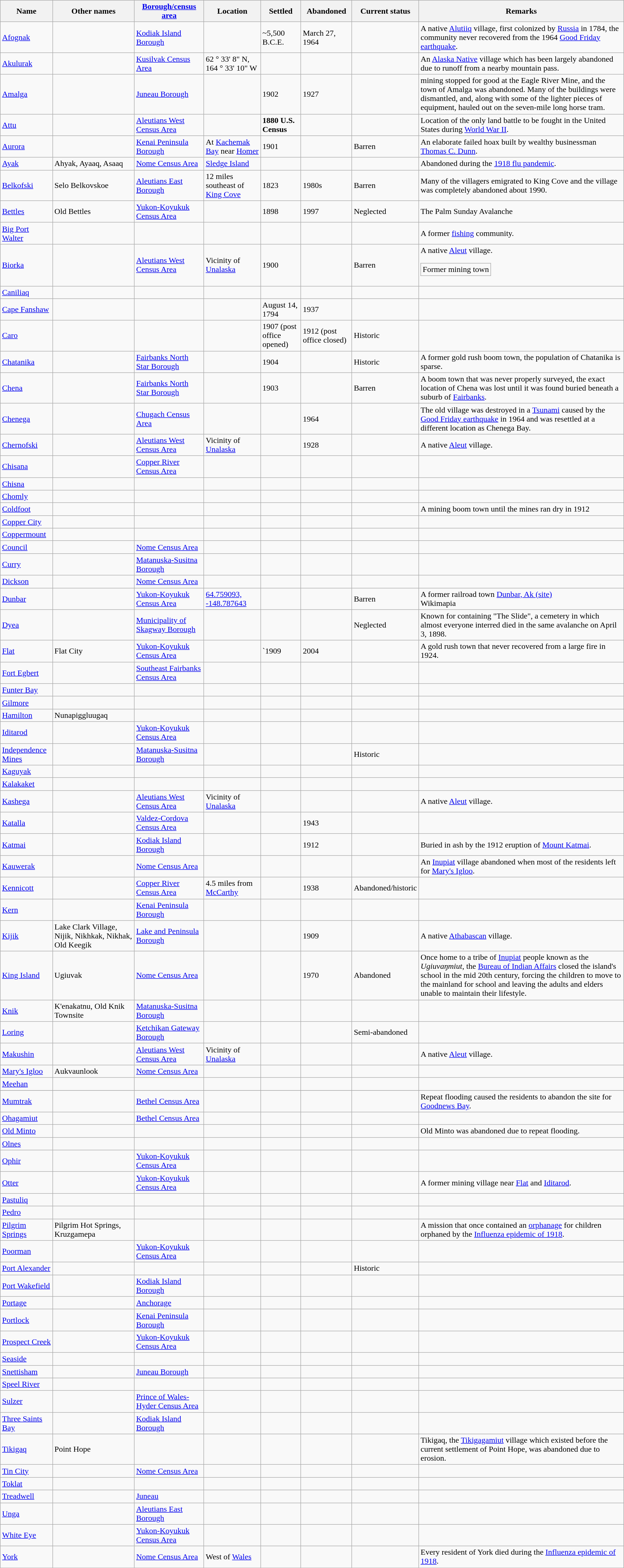<table class="wikitable sortable">
<tr>
<th>Name</th>
<th>Other names</th>
<th><a href='#'>Borough/census area</a></th>
<th>Location</th>
<th>Settled</th>
<th>Abandoned</th>
<th>Current status</th>
<th>Remarks</th>
</tr>
<tr>
<td><a href='#'>Afognak</a></td>
<td></td>
<td><a href='#'>Kodiak Island Borough</a></td>
<td></td>
<td>~5,500 B.C.E.</td>
<td>March 27, 1964</td>
<td></td>
<td>A native <a href='#'>Alutiiq</a> village, first colonized by <a href='#'>Russia</a> in 1784, the community never recovered from the 1964 <a href='#'>Good Friday earthquake</a>.</td>
</tr>
<tr>
<td><a href='#'>Akulurak</a></td>
<td></td>
<td><a href='#'>Kusilvak Census Area</a></td>
<td>62 ° 33' 8" N, 164 ° 33' 10" W</td>
<td></td>
<td></td>
<td></td>
<td>An <a href='#'>Alaska Native</a> village which has been largely abandoned due to runoff from a nearby mountain pass.</td>
</tr>
<tr>
<td><a href='#'>Amalga</a></td>
<td></td>
<td><a href='#'>Juneau Borough</a></td>
<td></td>
<td>1902</td>
<td>1927</td>
<td></td>
<td>mining stopped for good at the Eagle River Mine, and the town of Amalga was abandoned. Many of the buildings were dismantled, and, along with some of the lighter pieces of equipment, hauled out on the seven-mile long horse tram.</td>
</tr>
<tr>
<td><a href='#'>Attu</a></td>
<td></td>
<td><a href='#'>Aleutians West Census Area</a></td>
<td></td>
<td><strong>1880 U.S. Census</strong></td>
<td></td>
<td></td>
<td>Location of the only land battle to be fought in the United States during <a href='#'>World War II</a>.</td>
</tr>
<tr>
<td><a href='#'>Aurora</a></td>
<td></td>
<td><a href='#'>Kenai Peninsula Borough</a></td>
<td>At <a href='#'>Kachemak Bay</a> near <a href='#'>Homer</a></td>
<td>1901</td>
<td></td>
<td>Barren</td>
<td>An elaborate failed hoax built by wealthy businessman <a href='#'>Thomas C. Dunn</a>.</td>
</tr>
<tr>
<td><a href='#'>Ayak</a></td>
<td>Ahyak, Ayaaq, Asaaq</td>
<td><a href='#'>Nome Census Area</a></td>
<td><a href='#'>Sledge Island</a></td>
<td></td>
<td></td>
<td></td>
<td>Abandoned during the <a href='#'>1918 flu pandemic</a>.</td>
</tr>
<tr>
<td><a href='#'>Belkofski</a></td>
<td>Selo Belkovskoe</td>
<td><a href='#'>Aleutians East Borough</a></td>
<td>12 miles southeast of <a href='#'>King Cove</a></td>
<td>1823</td>
<td>1980s</td>
<td>Barren</td>
<td>Many of the villagers emigrated to King Cove and the village was completely abandoned about 1990.</td>
</tr>
<tr>
<td><a href='#'>Bettles</a></td>
<td>Old Bettles</td>
<td><a href='#'>Yukon-Koyukuk Census Area</a></td>
<td></td>
<td>1898</td>
<td>1997</td>
<td>Neglected</td>
<td>The Palm Sunday Avalanche</td>
</tr>
<tr>
<td><a href='#'>Big Port Walter</a></td>
<td></td>
<td></td>
<td></td>
<td></td>
<td></td>
<td></td>
<td>A former <a href='#'>fishing</a> community.</td>
</tr>
<tr>
<td><a href='#'>Biorka</a></td>
<td></td>
<td><a href='#'>Aleutians West Census Area</a></td>
<td>Vicinity of <a href='#'>Unalaska</a></td>
<td>1900</td>
<td></td>
<td>Barren</td>
<td>A native <a href='#'>Aleut</a> village.<br><table class="wikitable sortable">
<tr>
<td>Former mining town</td>
</tr>
</table>
</td>
</tr>
<tr>
<td><a href='#'>Caniliaq</a></td>
<td></td>
<td></td>
<td></td>
<td></td>
<td></td>
<td></td>
<td></td>
</tr>
<tr>
<td><a href='#'>Cape Fanshaw</a></td>
<td></td>
<td></td>
<td></td>
<td>August 14, 1794</td>
<td>1937</td>
<td></td>
<td></td>
</tr>
<tr>
<td><a href='#'>Caro</a></td>
<td></td>
<td></td>
<td></td>
<td>1907 (post office opened)</td>
<td>1912 (post office closed)</td>
<td>Historic</td>
<td></td>
</tr>
<tr>
<td><a href='#'>Chatanika</a></td>
<td></td>
<td><a href='#'>Fairbanks North Star Borough</a></td>
<td></td>
<td>1904</td>
<td></td>
<td>Historic</td>
<td>A former gold rush boom town, the population of Chatanika is sparse.</td>
</tr>
<tr>
<td><a href='#'>Chena</a></td>
<td></td>
<td><a href='#'>Fairbanks North Star Borough</a></td>
<td></td>
<td>1903</td>
<td></td>
<td>Barren</td>
<td>A boom town that was never properly surveyed, the exact location of Chena was lost until it was found buried beneath a suburb of <a href='#'>Fairbanks</a>.</td>
</tr>
<tr>
<td><a href='#'>Chenega</a></td>
<td></td>
<td><a href='#'>Chugach Census Area</a></td>
<td></td>
<td></td>
<td>1964</td>
<td></td>
<td>The old village was destroyed in a <a href='#'>Tsunami</a> caused by the <a href='#'>Good Friday earthquake</a> in 1964 and was resettled at a different location as Chenega Bay.</td>
</tr>
<tr>
<td><a href='#'>Chernofski</a></td>
<td></td>
<td><a href='#'>Aleutians West Census Area</a></td>
<td>Vicinity of <a href='#'>Unalaska</a></td>
<td></td>
<td>1928</td>
<td></td>
<td>A native <a href='#'>Aleut</a> village.</td>
</tr>
<tr>
<td><a href='#'>Chisana</a></td>
<td></td>
<td><a href='#'>Copper River Census Area</a></td>
<td></td>
<td></td>
<td></td>
<td></td>
<td></td>
</tr>
<tr>
<td><a href='#'>Chisna</a></td>
<td></td>
<td></td>
<td></td>
<td></td>
<td></td>
<td></td>
<td></td>
</tr>
<tr>
<td><a href='#'>Chomly</a></td>
<td></td>
<td></td>
<td></td>
<td></td>
<td></td>
<td></td>
<td></td>
</tr>
<tr>
<td><a href='#'>Coldfoot</a></td>
<td></td>
<td></td>
<td></td>
<td></td>
<td></td>
<td></td>
<td>A mining boom town until the mines ran dry in 1912</td>
</tr>
<tr>
<td><a href='#'>Copper City</a></td>
<td></td>
<td></td>
<td></td>
<td></td>
<td></td>
<td></td>
<td></td>
</tr>
<tr>
<td><a href='#'>Coppermount</a></td>
<td></td>
<td></td>
<td></td>
<td></td>
<td></td>
<td></td>
<td></td>
</tr>
<tr>
<td><a href='#'>Council</a></td>
<td></td>
<td><a href='#'>Nome Census Area</a></td>
<td></td>
<td></td>
<td></td>
<td></td>
<td></td>
</tr>
<tr>
<td><a href='#'>Curry</a></td>
<td></td>
<td><a href='#'>Matanuska-Susitna Borough</a></td>
<td></td>
<td></td>
<td></td>
<td></td>
<td></td>
</tr>
<tr>
<td><a href='#'>Dickson</a></td>
<td></td>
<td><a href='#'>Nome Census Area</a></td>
<td></td>
<td></td>
<td></td>
<td></td>
<td></td>
</tr>
<tr>
<td><a href='#'>Dunbar</a></td>
<td></td>
<td><a href='#'>Yukon-Koyukuk Census Area</a></td>
<td><a href='#'>64.759093, -148.787643</a></td>
<td></td>
<td></td>
<td>Barren</td>
<td>A former railroad town <a href='#'>Dunbar, Ak (site)</a><br>Wikimapia</td>
</tr>
<tr>
<td><a href='#'>Dyea</a></td>
<td></td>
<td><a href='#'>Municipality of Skagway Borough</a></td>
<td></td>
<td></td>
<td></td>
<td>Neglected</td>
<td>Known for containing "The Slide", a cemetery in which almost everyone interred died in the same avalanche on April 3, 1898.</td>
</tr>
<tr>
<td><a href='#'>Flat</a></td>
<td>Flat City</td>
<td><a href='#'>Yukon-Koyukuk Census Area</a></td>
<td></td>
<td>`1909</td>
<td>2004</td>
<td></td>
<td>A gold rush town that never recovered from a large fire in 1924.</td>
</tr>
<tr>
<td><a href='#'>Fort Egbert</a></td>
<td></td>
<td><a href='#'>Southeast Fairbanks Census Area</a></td>
<td></td>
<td></td>
<td></td>
<td></td>
<td></td>
</tr>
<tr>
<td><a href='#'>Funter Bay</a></td>
<td></td>
<td></td>
<td></td>
<td></td>
<td></td>
<td></td>
<td></td>
</tr>
<tr>
<td><a href='#'>Gilmore</a></td>
<td></td>
<td></td>
<td></td>
<td></td>
<td></td>
<td></td>
<td></td>
</tr>
<tr>
<td><a href='#'>Hamilton</a></td>
<td>Nunapiggluugaq</td>
<td></td>
<td></td>
<td></td>
<td></td>
<td></td>
<td></td>
</tr>
<tr>
<td><a href='#'>Iditarod</a></td>
<td></td>
<td><a href='#'>Yukon-Koyukuk Census Area</a></td>
<td></td>
<td></td>
<td></td>
<td></td>
<td></td>
</tr>
<tr>
<td><a href='#'>Independence Mines</a></td>
<td></td>
<td><a href='#'>Matanuska-Susitna Borough</a></td>
<td></td>
<td></td>
<td></td>
<td>Historic</td>
<td></td>
</tr>
<tr>
<td><a href='#'>Kaguyak</a></td>
<td></td>
<td></td>
<td></td>
<td></td>
<td></td>
<td></td>
<td></td>
</tr>
<tr>
<td><a href='#'>Kalakaket</a></td>
<td></td>
<td></td>
<td></td>
<td></td>
<td></td>
<td></td>
<td></td>
</tr>
<tr>
<td><a href='#'>Kashega</a></td>
<td></td>
<td><a href='#'>Aleutians West Census Area</a></td>
<td>Vicinity of <a href='#'>Unalaska</a></td>
<td></td>
<td></td>
<td></td>
<td>A native <a href='#'>Aleut</a> village.</td>
</tr>
<tr>
<td><a href='#'>Katalla</a></td>
<td></td>
<td><a href='#'>Valdez-Cordova Census Area</a></td>
<td></td>
<td></td>
<td>1943</td>
<td></td>
<td></td>
</tr>
<tr>
<td><a href='#'>Katmai</a></td>
<td></td>
<td><a href='#'>Kodiak Island Borough</a></td>
<td></td>
<td></td>
<td>1912</td>
<td></td>
<td>Buried in ash by the 1912 eruption of <a href='#'>Mount Katmai</a>.</td>
</tr>
<tr>
<td><a href='#'>Kauwerak</a></td>
<td></td>
<td><a href='#'>Nome Census Area</a></td>
<td></td>
<td></td>
<td></td>
<td></td>
<td>An <a href='#'>Inupiat</a> village abandoned when most of the residents left for <a href='#'>Mary's Igloo</a>.</td>
</tr>
<tr>
<td><a href='#'>Kennicott</a></td>
<td></td>
<td><a href='#'>Copper River Census Area</a></td>
<td>4.5 miles from <a href='#'>McCarthy</a></td>
<td></td>
<td>1938</td>
<td>Abandoned/historic</td>
<td></td>
</tr>
<tr>
<td><a href='#'>Kern</a></td>
<td></td>
<td><a href='#'>Kenai Peninsula Borough</a></td>
<td></td>
<td></td>
<td></td>
<td></td>
<td></td>
</tr>
<tr>
<td><a href='#'>Kijik</a></td>
<td>Lake Clark Village, Nijik, Nikhkak, Nikhak, Old Keegik</td>
<td><a href='#'>Lake and Peninsula Borough</a></td>
<td></td>
<td></td>
<td>1909</td>
<td></td>
<td>A native <a href='#'>Athabascan</a> village.</td>
</tr>
<tr>
<td><a href='#'>King Island</a></td>
<td>Ugiuvak</td>
<td><a href='#'>Nome Census Area</a></td>
<td></td>
<td></td>
<td>1970</td>
<td>Abandoned</td>
<td>Once home to a tribe of <a href='#'>Inupiat</a> people known as the <em>Ugiuvaŋmiut</em>, the <a href='#'>Bureau of Indian Affairs</a> closed the island's school in the mid 20th century, forcing the children to move to the mainland for school and leaving the adults and elders unable to maintain their lifestyle.</td>
</tr>
<tr>
<td><a href='#'>Knik</a></td>
<td>K'enakatnu, Old Knik Townsite</td>
<td><a href='#'>Matanuska-Susitna Borough</a></td>
<td></td>
<td></td>
<td></td>
<td></td>
<td></td>
</tr>
<tr>
<td><a href='#'>Loring</a></td>
<td></td>
<td><a href='#'>Ketchikan Gateway Borough</a></td>
<td></td>
<td></td>
<td></td>
<td>Semi-abandoned</td>
<td></td>
</tr>
<tr>
<td><a href='#'>Makushin</a></td>
<td></td>
<td><a href='#'>Aleutians West Census Area</a></td>
<td>Vicinity of <a href='#'>Unalaska</a></td>
<td></td>
<td></td>
<td></td>
<td>A native <a href='#'>Aleut</a> village.</td>
</tr>
<tr>
<td><a href='#'>Mary's Igloo</a></td>
<td>Aukvaunlook</td>
<td><a href='#'>Nome Census Area</a></td>
<td></td>
<td></td>
<td></td>
<td></td>
<td></td>
</tr>
<tr>
<td><a href='#'>Meehan</a></td>
<td></td>
<td></td>
<td></td>
<td></td>
<td></td>
<td></td>
<td></td>
</tr>
<tr>
</tr>
<tr>
<td><a href='#'>Mumtrak</a></td>
<td></td>
<td><a href='#'>Bethel Census Area</a></td>
<td></td>
<td></td>
<td></td>
<td></td>
<td>Repeat flooding caused the residents to abandon the site for <a href='#'>Goodnews Bay</a>.</td>
</tr>
<tr>
<td><a href='#'>Ohagamiut</a></td>
<td></td>
<td><a href='#'>Bethel Census Area</a></td>
<td></td>
<td></td>
<td></td>
<td></td>
<td></td>
</tr>
<tr>
<td><a href='#'>Old Minto</a></td>
<td></td>
<td></td>
<td></td>
<td></td>
<td></td>
<td></td>
<td>Old Minto was abandoned due to repeat flooding.</td>
</tr>
<tr>
<td><a href='#'>Olnes</a></td>
<td></td>
<td></td>
<td></td>
<td></td>
<td></td>
<td></td>
<td></td>
</tr>
<tr>
<td><a href='#'>Ophir</a></td>
<td></td>
<td><a href='#'>Yukon-Koyukuk Census Area</a></td>
<td></td>
<td></td>
<td></td>
<td></td>
<td></td>
</tr>
<tr>
<td><a href='#'>Otter</a></td>
<td></td>
<td><a href='#'>Yukon-Koyukuk Census Area</a></td>
<td></td>
<td></td>
<td></td>
<td></td>
<td>A former mining village near <a href='#'>Flat</a> and <a href='#'>Iditarod</a>.</td>
</tr>
<tr>
<td><a href='#'>Pastuliq</a></td>
<td></td>
<td></td>
<td></td>
<td></td>
<td></td>
<td></td>
<td></td>
</tr>
<tr>
<td><a href='#'>Pedro</a></td>
<td></td>
<td></td>
<td></td>
<td></td>
<td></td>
<td></td>
<td></td>
</tr>
<tr>
<td><a href='#'>Pilgrim Springs</a></td>
<td>Pilgrim Hot Springs, Kruzgamepa</td>
<td></td>
<td></td>
<td></td>
<td></td>
<td></td>
<td>A mission that once contained an <a href='#'>orphanage</a> for children orphaned by the <a href='#'>Influenza epidemic of 1918</a>.</td>
</tr>
<tr>
<td><a href='#'>Poorman</a></td>
<td></td>
<td><a href='#'>Yukon-Koyukuk Census Area</a></td>
<td></td>
<td></td>
<td></td>
<td></td>
<td></td>
</tr>
<tr>
<td><a href='#'>Port Alexander</a></td>
<td></td>
<td></td>
<td></td>
<td></td>
<td></td>
<td>Historic</td>
<td></td>
</tr>
<tr>
<td><a href='#'>Port Wakefield</a></td>
<td></td>
<td><a href='#'>Kodiak Island Borough</a></td>
<td></td>
<td></td>
<td></td>
<td></td>
<td></td>
</tr>
<tr>
<td><a href='#'>Portage</a></td>
<td></td>
<td><a href='#'>Anchorage</a></td>
<td></td>
<td></td>
<td></td>
<td></td>
<td></td>
</tr>
<tr>
<td><a href='#'>Portlock</a></td>
<td></td>
<td><a href='#'>Kenai Peninsula Borough</a></td>
<td></td>
<td></td>
<td></td>
<td></td>
<td></td>
</tr>
<tr>
<td><a href='#'>Prospect Creek</a></td>
<td></td>
<td><a href='#'>Yukon-Koyukuk Census Area</a></td>
<td></td>
<td></td>
<td></td>
<td></td>
<td></td>
</tr>
<tr>
<td><a href='#'>Seaside</a></td>
<td></td>
<td></td>
<td></td>
<td></td>
<td></td>
<td></td>
<td></td>
</tr>
<tr>
<td><a href='#'>Snettisham</a></td>
<td></td>
<td><a href='#'>Juneau Borough</a></td>
<td></td>
<td></td>
<td></td>
<td></td>
<td></td>
</tr>
<tr>
<td><a href='#'>Speel River</a></td>
<td></td>
<td></td>
<td></td>
<td></td>
<td></td>
<td></td>
<td></td>
</tr>
<tr>
<td><a href='#'>Sulzer</a></td>
<td></td>
<td><a href='#'>Prince of Wales-Hyder Census Area</a></td>
<td></td>
<td></td>
<td></td>
<td></td>
<td></td>
</tr>
<tr>
<td><a href='#'>Three Saints Bay</a></td>
<td></td>
<td><a href='#'>Kodiak Island Borough</a></td>
<td></td>
<td></td>
<td></td>
<td></td>
<td></td>
</tr>
<tr>
<td><a href='#'>Tikigaq</a></td>
<td>Point Hope</td>
<td></td>
<td></td>
<td></td>
<td></td>
<td></td>
<td>Tikigaq, the <a href='#'>Tikigagamiut</a> village which existed before the current settlement of Point Hope, was abandoned due to erosion.</td>
</tr>
<tr>
<td><a href='#'>Tin City</a></td>
<td></td>
<td><a href='#'>Nome Census Area</a></td>
<td></td>
<td></td>
<td></td>
<td></td>
<td></td>
</tr>
<tr>
<td><a href='#'>Toklat</a></td>
<td></td>
<td></td>
<td></td>
<td></td>
<td></td>
<td></td>
<td></td>
</tr>
<tr>
<td><a href='#'>Treadwell</a></td>
<td></td>
<td><a href='#'>Juneau</a></td>
<td></td>
<td></td>
<td></td>
<td></td>
<td></td>
</tr>
<tr>
<td><a href='#'>Unga</a></td>
<td></td>
<td><a href='#'>Aleutians East Borough</a></td>
<td></td>
<td></td>
<td></td>
<td></td>
<td></td>
</tr>
<tr>
<td><a href='#'>White Eye</a></td>
<td></td>
<td><a href='#'>Yukon-Koyukuk Census Area</a></td>
<td></td>
<td></td>
<td></td>
<td></td>
<td></td>
</tr>
<tr>
<td><a href='#'>York</a></td>
<td></td>
<td><a href='#'>Nome Census Area</a></td>
<td>West of <a href='#'>Wales</a></td>
<td></td>
<td></td>
<td></td>
<td>Every resident of York died during the <a href='#'>Influenza epidemic of 1918</a>.</td>
</tr>
</table>
